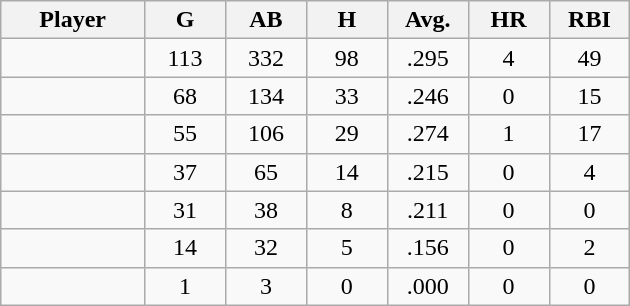<table class="wikitable sortable">
<tr>
<th bgcolor="#DDDDFF" width="16%">Player</th>
<th bgcolor="#DDDDFF" width="9%">G</th>
<th bgcolor="#DDDDFF" width="9%">AB</th>
<th bgcolor="#DDDDFF" width="9%">H</th>
<th bgcolor="#DDDDFF" width="9%">Avg.</th>
<th bgcolor="#DDDDFF" width="9%">HR</th>
<th bgcolor="#DDDDFF" width="9%">RBI</th>
</tr>
<tr align="center">
<td></td>
<td>113</td>
<td>332</td>
<td>98</td>
<td>.295</td>
<td>4</td>
<td>49</td>
</tr>
<tr align="center">
<td></td>
<td>68</td>
<td>134</td>
<td>33</td>
<td>.246</td>
<td>0</td>
<td>15</td>
</tr>
<tr align="center">
<td></td>
<td>55</td>
<td>106</td>
<td>29</td>
<td>.274</td>
<td>1</td>
<td>17</td>
</tr>
<tr align="center">
<td></td>
<td>37</td>
<td>65</td>
<td>14</td>
<td>.215</td>
<td>0</td>
<td>4</td>
</tr>
<tr align="center">
<td></td>
<td>31</td>
<td>38</td>
<td>8</td>
<td>.211</td>
<td>0</td>
<td>0</td>
</tr>
<tr align="center">
<td></td>
<td>14</td>
<td>32</td>
<td>5</td>
<td>.156</td>
<td>0</td>
<td>2</td>
</tr>
<tr align="center">
<td></td>
<td>1</td>
<td>3</td>
<td>0</td>
<td>.000</td>
<td>0</td>
<td>0</td>
</tr>
</table>
